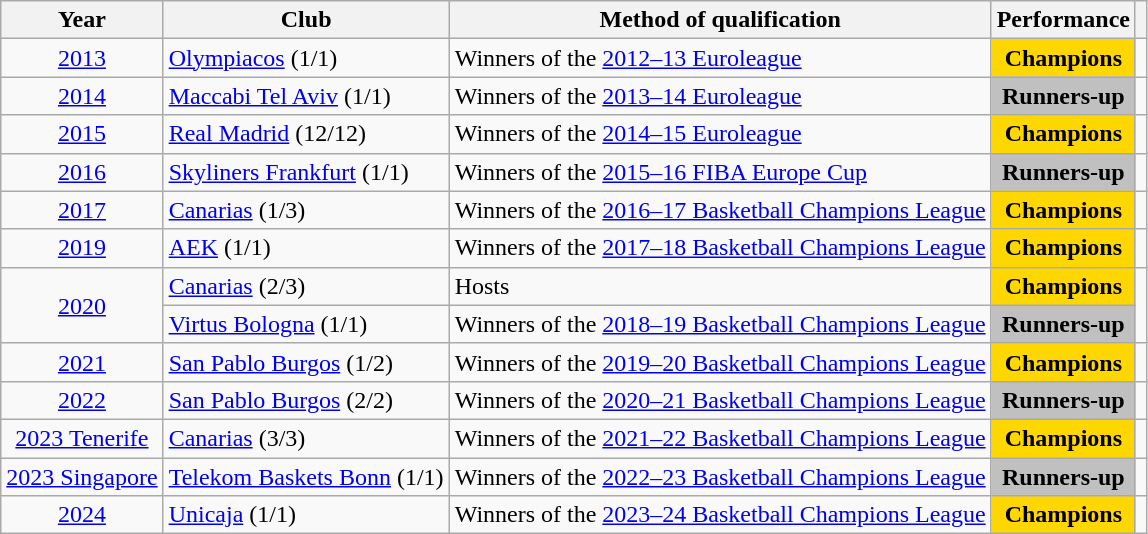<table class="wikitable plainrowheaders sortable" style="text-align:center;">
<tr>
<th scope="col">Year</th>
<th scope="col">Club</th>
<th scope="col">Method of qualification</th>
<th scope="col">Performance</th>
<th class="unsortable"></th>
</tr>
<tr align="center">
<td scope="row"><a href='#'>2013</a></td>
<td align="left"> <a href='#'>Olympiacos</a> (1/1)</td>
<td align="left">Winners of the <a href='#'>2012–13 Euroleague</a></td>
<td bgcolor=gold><strong>Champions</strong></td>
<td></td>
</tr>
<tr align="center">
<td scope="row"><a href='#'>2014</a></td>
<td align="left"> <a href='#'>Maccabi Tel Aviv</a> (1/1)</td>
<td align="left">Winners of the <a href='#'>2013–14 Euroleague</a></td>
<td bgcolor="silver"><strong>Runners-up</strong></td>
<td></td>
</tr>
<tr align="center">
<td scope="row"><a href='#'>2015</a></td>
<td align="left"> <a href='#'>Real Madrid</a> (12/12)</td>
<td align="left">Winners of the <a href='#'>2014–15 Euroleague</a></td>
<td bgcolor=gold><strong>Champions</strong></td>
<td></td>
</tr>
<tr align="center">
<td scope="row"><a href='#'>2016</a></td>
<td align="left"> <a href='#'>Skyliners Frankfurt</a> (1/1)</td>
<td align="left">Winners of the <a href='#'>2015–16 FIBA Europe Cup</a></td>
<td bgcolor="silver"><strong>Runners-up</strong></td>
<td></td>
</tr>
<tr align="center">
<td><a href='#'>2017</a></td>
<td align="left"> <a href='#'>Canarias</a> (1/3)</td>
<td align="left">Winners of the <a href='#'>2016–17 Basketball Champions League</a></td>
<td bgcolor=gold><strong>Champions</strong></td>
<td></td>
</tr>
<tr align="center">
<td><a href='#'>2019</a></td>
<td align="left"> <a href='#'>AEK</a> (1/1)</td>
<td align="left">Winners of the <a href='#'>2017–18 Basketball Champions League</a></td>
<td bgcolor="gold"><strong>Champions</strong></td>
<td></td>
</tr>
<tr align="center">
<td rowspan="2"><a href='#'>2020</a></td>
<td align="left"> <a href='#'>Canarias</a> (2/3)</td>
<td align="left">Hosts</td>
<td bgcolor=gold><strong>Champions</strong></td>
<td rowspan="2"></td>
</tr>
<tr align="center">
<td align=left> <a href='#'>Virtus Bologna</a> (1/1)</td>
<td align=left>Winners of the <a href='#'>2018–19 Basketball Champions League</a></td>
<td bgcolor=silver><strong>Runners-up</strong></td>
</tr>
<tr align="center">
<td><a href='#'>2021</a></td>
<td align="left"> <a href='#'>San Pablo Burgos</a> (1/2)</td>
<td align="left">Winners of the <a href='#'>2019–20 Basketball Champions League</a></td>
<td bgcolor=gold><strong>Champions</strong></td>
<td></td>
</tr>
<tr align="center">
<td><a href='#'>2022</a></td>
<td align="left"> <a href='#'>San Pablo Burgos</a> (2/2)</td>
<td align="left">Winners of the <a href='#'>2020–21 Basketball Champions League</a></td>
<td bgcolor=silver><strong>Runners-up</strong></td>
<td></td>
</tr>
<tr align="center">
<td><a href='#'>2023 Tenerife</a></td>
<td align="left"> <a href='#'>Canarias</a> (3/3)</td>
<td align="left">Winners of the <a href='#'>2021–22 Basketball Champions League</a></td>
<td bgcolor="gold"><strong>Champions</strong></td>
<td></td>
</tr>
<tr align="center">
<td><a href='#'>2023 Singapore</a></td>
<td align="left"> <a href='#'>Telekom Baskets Bonn</a> (1/1)</td>
<td align="left">Winners of the <a href='#'>2022–23 Basketball Champions League</a></td>
<td bgcolor="silver"><strong>Runners-up</strong></td>
<td></td>
</tr>
<tr>
<td><a href='#'>2024</a></td>
<td align="left"> <a href='#'>Unicaja</a> (1/1)</td>
<td align="left">Winners of the <a href='#'>2023–24 Basketball Champions League</a></td>
<td bgcolor="gold"><strong>Champions</strong></td>
<td></td>
</tr>
</table>
